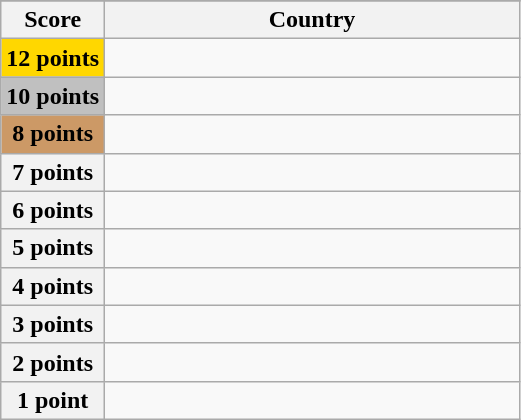<table class="wikitable">
<tr>
</tr>
<tr>
<th scope="col" width="20%">Score</th>
<th scope="col">Country</th>
</tr>
<tr>
<th scope="row" style="background:gold">12 points</th>
<td></td>
</tr>
<tr>
<th scope="row" style="background:silver">10 points</th>
<td></td>
</tr>
<tr>
<th scope="row" style="background:#CC9966">8 points</th>
<td></td>
</tr>
<tr>
<th scope="row">7 points</th>
<td></td>
</tr>
<tr>
<th scope="row">6 points</th>
<td></td>
</tr>
<tr>
<th scope="row">5 points</th>
<td></td>
</tr>
<tr>
<th scope="row">4 points</th>
<td></td>
</tr>
<tr>
<th scope="row">3 points</th>
<td></td>
</tr>
<tr>
<th scope="row">2 points</th>
<td></td>
</tr>
<tr>
<th scope="row">1 point</th>
<td></td>
</tr>
</table>
